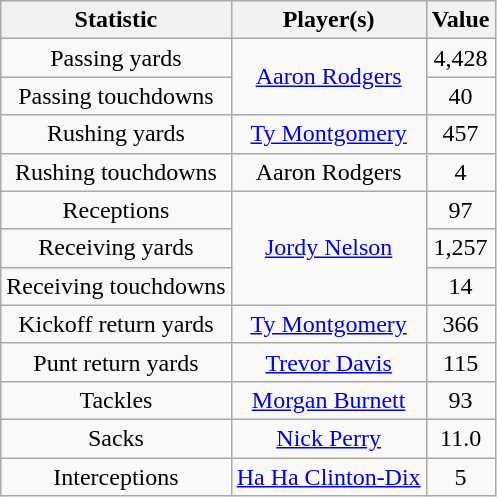<table class="wikitable" style="background:#fdo;text-align:center">
<tr>
<th>Statistic</th>
<th>Player(s)</th>
<th>Value</th>
</tr>
<tr>
<td>Passing yards</td>
<td rowspan=2><a href='#'>Aaron Rodgers</a></td>
<td>4,428</td>
</tr>
<tr>
<td>Passing touchdowns</td>
<td>40</td>
</tr>
<tr>
<td>Rushing yards</td>
<td><a href='#'>Ty Montgomery</a></td>
<td>457</td>
</tr>
<tr>
<td>Rushing touchdowns</td>
<td>Aaron Rodgers</td>
<td>4</td>
</tr>
<tr>
<td>Receptions</td>
<td rowspan=3><a href='#'>Jordy Nelson</a></td>
<td>97</td>
</tr>
<tr>
<td>Receiving yards</td>
<td>1,257</td>
</tr>
<tr>
<td>Receiving touchdowns</td>
<td>14</td>
</tr>
<tr>
<td>Kickoff return yards</td>
<td><a href='#'>Ty Montgomery</a></td>
<td>366</td>
</tr>
<tr>
<td>Punt return yards</td>
<td><a href='#'>Trevor Davis</a></td>
<td>115</td>
</tr>
<tr>
<td>Tackles</td>
<td><a href='#'>Morgan Burnett</a></td>
<td>93</td>
</tr>
<tr>
<td>Sacks</td>
<td><a href='#'>Nick Perry</a></td>
<td>11.0</td>
</tr>
<tr>
<td>Interceptions</td>
<td><a href='#'>Ha Ha Clinton-Dix</a></td>
<td>5</td>
</tr>
</table>
